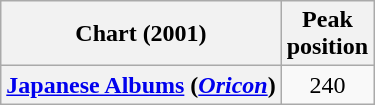<table class="wikitable plainrowheaders">
<tr>
<th>Chart (2001)</th>
<th>Peak<br>position</th>
</tr>
<tr>
<th scope="row"><a href='#'>Japanese Albums</a> (<em><a href='#'>Oricon</a></em>)</th>
<td align="center">240</td>
</tr>
</table>
